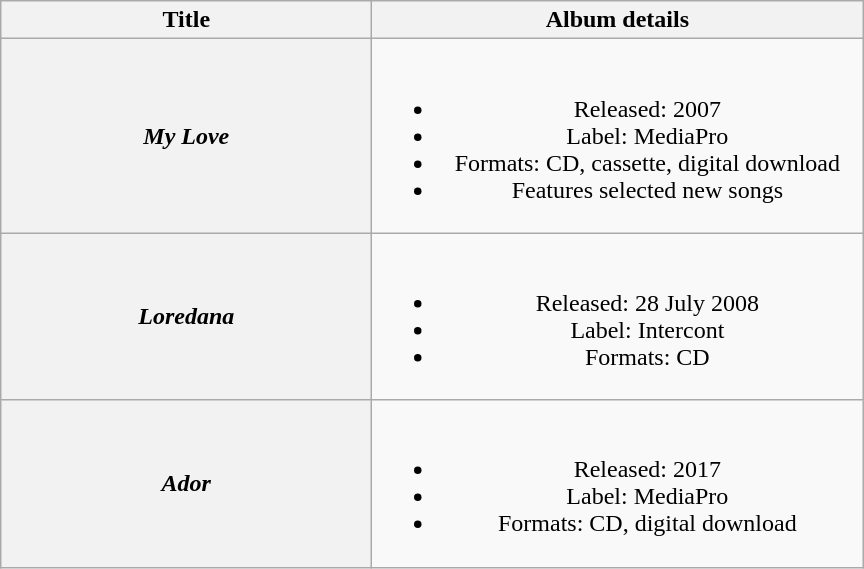<table class="wikitable plainrowheaders" style="text-align:center;">
<tr>
<th scope="col" rowspan="1" style="width:15em;">Title</th>
<th scope="col" rowspan="1" style="width:20em;">Album details</th>
</tr>
<tr>
<th scope="row"><em>My Love</em></th>
<td><br><ul><li>Released: 2007</li><li>Label: MediaPro</li><li>Formats: CD, cassette, digital download</li><li>Features selected new songs</li></ul></td>
</tr>
<tr>
<th scope="row"><em>Loredana</em></th>
<td><br><ul><li>Released: 28 July 2008</li><li>Label: Intercont</li><li>Formats: CD</li></ul></td>
</tr>
<tr>
<th scope="row"><em>Ador</em></th>
<td><br><ul><li>Released: 2017</li><li>Label: MediaPro</li><li>Formats: CD, digital download</li></ul></td>
</tr>
</table>
